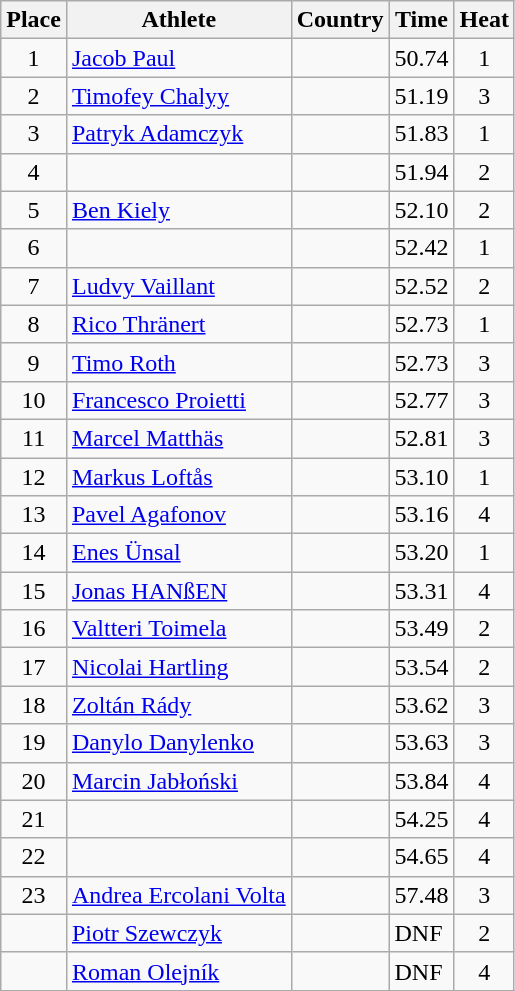<table class="wikitable">
<tr>
<th>Place</th>
<th>Athlete</th>
<th>Country</th>
<th>Time</th>
<th>Heat</th>
</tr>
<tr>
<td align=center>1</td>
<td><a href='#'>Jacob Paul</a></td>
<td></td>
<td>50.74</td>
<td align=center>1</td>
</tr>
<tr>
<td align=center>2</td>
<td><a href='#'>Timofey Chalyy</a></td>
<td></td>
<td>51.19</td>
<td align=center>3</td>
</tr>
<tr>
<td align=center>3</td>
<td><a href='#'>Patryk Adamczyk</a></td>
<td></td>
<td>51.83</td>
<td align=center>1</td>
</tr>
<tr>
<td align=center>4</td>
<td></td>
<td></td>
<td>51.94</td>
<td align=center>2</td>
</tr>
<tr>
<td align=center>5</td>
<td><a href='#'>Ben Kiely</a></td>
<td></td>
<td>52.10</td>
<td align=center>2</td>
</tr>
<tr>
<td align=center>6</td>
<td></td>
<td></td>
<td>52.42</td>
<td align=center>1</td>
</tr>
<tr>
<td align=center>7</td>
<td><a href='#'>Ludvy Vaillant</a></td>
<td></td>
<td>52.52</td>
<td align=center>2</td>
</tr>
<tr>
<td align=center>8</td>
<td><a href='#'>Rico Thränert</a></td>
<td></td>
<td>52.73</td>
<td align=center>1</td>
</tr>
<tr>
<td align=center>9</td>
<td><a href='#'>Timo Roth</a></td>
<td></td>
<td>52.73</td>
<td align=center>3</td>
</tr>
<tr>
<td align=center>10</td>
<td><a href='#'>Francesco Proietti</a></td>
<td></td>
<td>52.77</td>
<td align=center>3</td>
</tr>
<tr>
<td align=center>11</td>
<td><a href='#'>Marcel Matthäs</a></td>
<td></td>
<td>52.81</td>
<td align=center>3</td>
</tr>
<tr>
<td align=center>12</td>
<td><a href='#'>Markus Loftås</a></td>
<td></td>
<td>53.10</td>
<td align=center>1</td>
</tr>
<tr>
<td align=center>13</td>
<td><a href='#'>Pavel Agafonov</a></td>
<td></td>
<td>53.16</td>
<td align=center>4</td>
</tr>
<tr>
<td align=center>14</td>
<td><a href='#'>Enes Ünsal</a></td>
<td></td>
<td>53.20</td>
<td align=center>1</td>
</tr>
<tr>
<td align=center>15</td>
<td><a href='#'>Jonas HANßEN</a></td>
<td></td>
<td>53.31</td>
<td align=center>4</td>
</tr>
<tr>
<td align=center>16</td>
<td><a href='#'>Valtteri Toimela</a></td>
<td></td>
<td>53.49</td>
<td align=center>2</td>
</tr>
<tr>
<td align=center>17</td>
<td><a href='#'>Nicolai Hartling</a></td>
<td></td>
<td>53.54</td>
<td align=center>2</td>
</tr>
<tr>
<td align=center>18</td>
<td><a href='#'>Zoltán Rády</a></td>
<td></td>
<td>53.62</td>
<td align=center>3</td>
</tr>
<tr>
<td align=center>19</td>
<td><a href='#'>Danylo Danylenko</a></td>
<td></td>
<td>53.63</td>
<td align=center>3</td>
</tr>
<tr>
<td align=center>20</td>
<td><a href='#'>Marcin Jabłoński</a></td>
<td></td>
<td>53.84</td>
<td align=center>4</td>
</tr>
<tr>
<td align=center>21</td>
<td></td>
<td></td>
<td>54.25</td>
<td align=center>4</td>
</tr>
<tr>
<td align=center>22</td>
<td></td>
<td></td>
<td>54.65</td>
<td align=center>4</td>
</tr>
<tr>
<td align=center>23</td>
<td><a href='#'>Andrea Ercolani Volta</a></td>
<td></td>
<td>57.48</td>
<td align=center>3</td>
</tr>
<tr>
<td align=center></td>
<td><a href='#'>Piotr Szewczyk</a></td>
<td></td>
<td>DNF</td>
<td align=center>2</td>
</tr>
<tr>
<td align=center></td>
<td><a href='#'>Roman Olejník</a></td>
<td></td>
<td>DNF</td>
<td align=center>4</td>
</tr>
</table>
